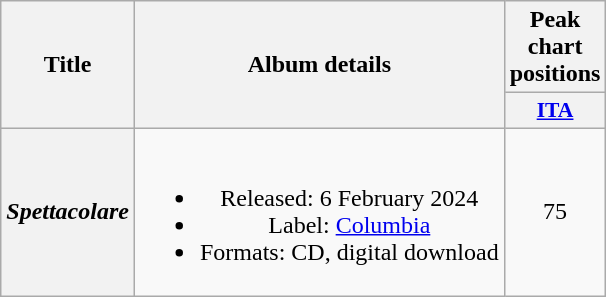<table class="wikitable plainrowheaders" style="text-align:center;">
<tr>
<th scope="col" rowspan="2">Title</th>
<th scope="col" rowspan="2">Album details</th>
<th scope="col" colspan="1">Peak chart positions</th>
</tr>
<tr>
<th scope="col" style="width:3em;font-size:90%;"><a href='#'>ITA</a><br></th>
</tr>
<tr>
<th scope="row"><em>Spettacolare</em></th>
<td><br><ul><li>Released: 6 February 2024</li><li>Label: <a href='#'>Columbia</a></li><li>Formats: CD, digital download</li></ul></td>
<td>75</td>
</tr>
</table>
